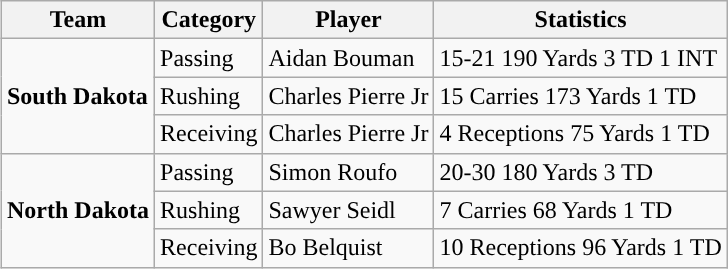<table class="wikitable" style="float: right;">
<tr>
<th>Team</th>
<th>Category</th>
<th>Player</th>
<th>Statistics</th>
</tr>
<tr>
<td rowspan=3><strong>South Dakota</strong></td>
<td>Passing</td>
<td>Aidan Bouman</td>
<td>15-21 190 Yards 3 TD 1 INT</td>
</tr>
<tr>
<td>Rushing</td>
<td>Charles Pierre Jr</td>
<td>15  Carries 173 Yards 1 TD</td>
</tr>
<tr>
<td>Receiving</td>
<td>Charles Pierre Jr</td>
<td>4 Receptions 75 Yards 1 TD</td>
</tr>
<tr>
<td rowspan=3><strong>North Dakota</strong></td>
<td>Passing</td>
<td>Simon Roufo</td>
<td>20-30 180 Yards 3 TD</td>
</tr>
<tr>
<td>Rushing</td>
<td>Sawyer Seidl</td>
<td>7 Carries 68 Yards 1 TD</td>
</tr>
<tr>
<td>Receiving</td>
<td>Bo Belquist</td>
<td>10 Receptions 96 Yards 1 TD</td>
</tr>
</table>
